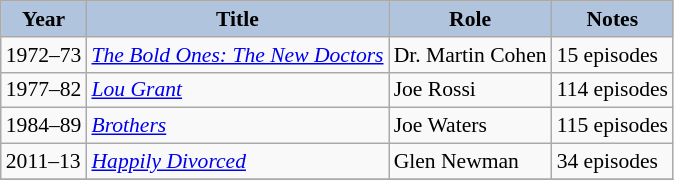<table class="wikitable" style="font-size:90%;">
<tr>
<th style="background:#B0C4DE;">Year</th>
<th style="background:#B0C4DE;">Title</th>
<th style="background:#B0C4DE;">Role</th>
<th style="background:#B0C4DE;">Notes</th>
</tr>
<tr>
<td>1972–73</td>
<td><em><a href='#'>The Bold Ones: The New Doctors</a></em></td>
<td>Dr. Martin Cohen</td>
<td>15 episodes</td>
</tr>
<tr>
<td>1977–82</td>
<td><em><a href='#'>Lou Grant</a></em></td>
<td>Joe Rossi</td>
<td>114 episodes</td>
</tr>
<tr>
<td>1984–89</td>
<td><em><a href='#'>Brothers</a></em></td>
<td>Joe Waters</td>
<td>115 episodes</td>
</tr>
<tr>
<td>2011–13</td>
<td><em><a href='#'>Happily Divorced</a></em></td>
<td>Glen Newman</td>
<td>34 episodes</td>
</tr>
<tr>
</tr>
</table>
